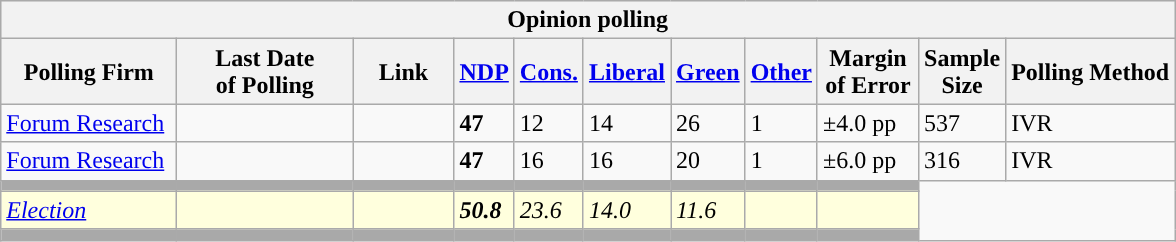<table class="wikitable collapsible sortable collapsed">
<tr style="background:#e9e9e9;">
<th style="width:640px,;" colspan="11">Opinion polling</th>
</tr>
<tr style="background:#e9e9e9;">
<th style="width:110px">Polling Firm</th>
<th style="width:110px">Last Date<br>of Polling</th>
<th style="width:60px" class="unsortable">Link</th>
<th style="background-color:"><a href='#'>NDP</a></th>
<th style="background-color:"><a href='#'>Cons.</a></th>
<th style="background-color:"><a href='#'>Liberal</a></th>
<th style="background-color:"><a href='#'>Green</a></th>
<th style="background-color:"><a href='#'>Other</a></th>
<th style="width:60px;" class=unsortable>Margin<br>of Error</th>
<th style="width:50px;" class=unsortable>Sample<br>Size</th>
<th class=unsortable>Polling Method</th>
</tr>
<tr>
<td><a href='#'>Forum Research</a></td>
<td></td>
<td></td>
<td><strong>47</strong></td>
<td>12</td>
<td>14</td>
<td>26</td>
<td>1</td>
<td>±4.0 pp</td>
<td>537</td>
<td>IVR</td>
</tr>
<tr>
<td><a href='#'>Forum Research</a></td>
<td></td>
<td></td>
<td><strong>47</strong></td>
<td>16</td>
<td>16</td>
<td>20</td>
<td>1</td>
<td>±6.0 pp</td>
<td>316</td>
<td>IVR</td>
</tr>
<tr style="background:Darkgrey;">
<td></td>
<td></td>
<td></td>
<td></td>
<td></td>
<td></td>
<td></td>
<td></td>
<td></td>
</tr>
<tr>
<td style="background:#ffd;"><em><a href='#'>Election</a></em></td>
<td style="background:#ffd;"></td>
<td style="background:#ffd;"></td>
<td style="background:#ffd;"><strong><em>50.8</em></strong></td>
<td style="background:#ffd;"><em>23.6</em></td>
<td style="background:#ffd;"><em>14.0</em></td>
<td style="background:#ffd;"><em>11.6</em></td>
<td style="background:#ffd;"></td>
<td style="background:#ffd;"></td>
</tr>
<tr style="background:Darkgrey;">
<td></td>
<td></td>
<td></td>
<td></td>
<td></td>
<td></td>
<td></td>
<td></td>
<td></td>
</tr>
</table>
